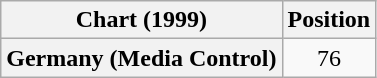<table class="wikitable plainrowheaders" style="text-align:center">
<tr>
<th scope="col">Chart (1999)</th>
<th scope="col">Position</th>
</tr>
<tr>
<th scope="row">Germany (Media Control)</th>
<td>76</td>
</tr>
</table>
